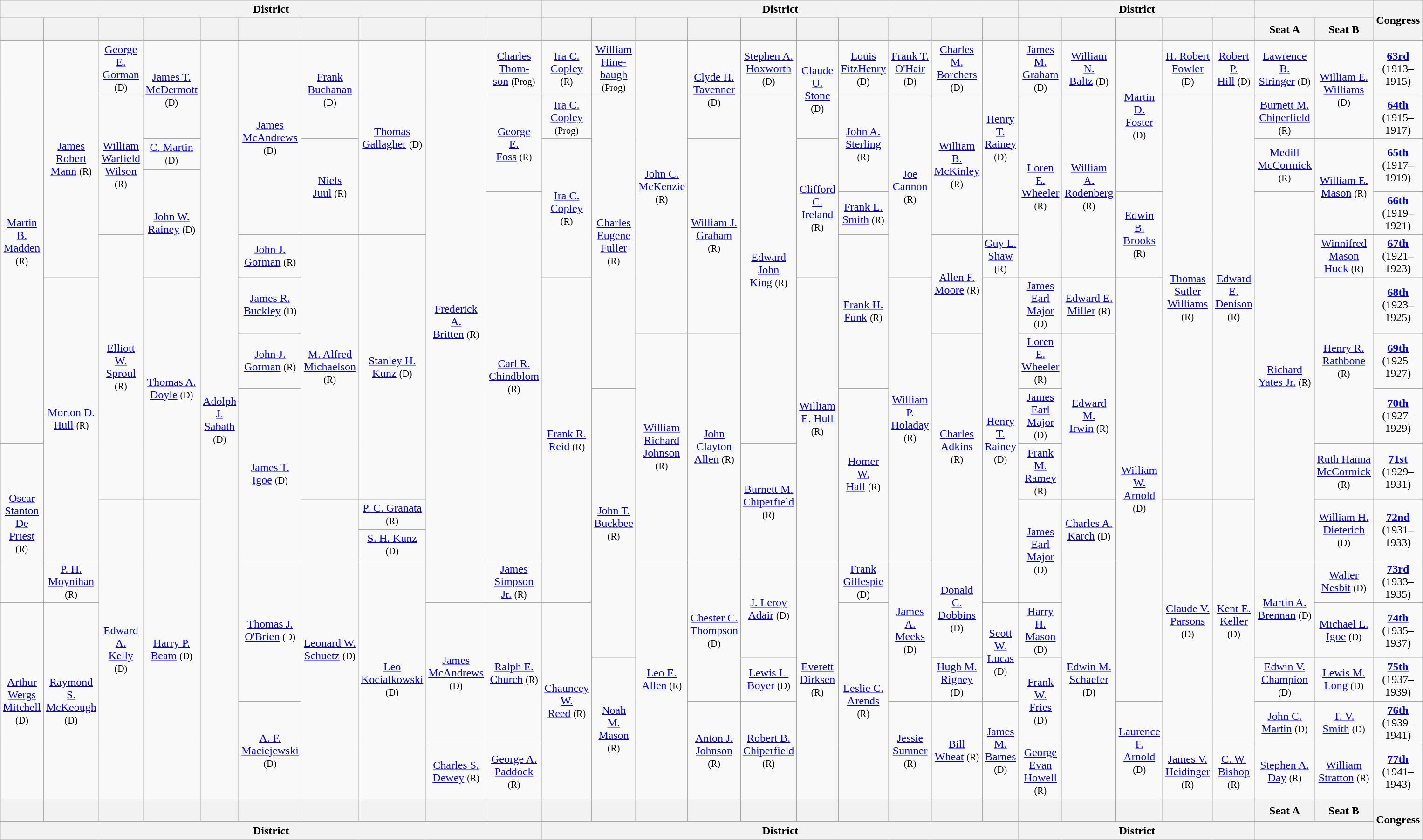<table class=wikitable style="text-align:center">
<tr>
<th colspan=10>District</th>
<th colspan=10>District</th>
<th colspan=5>District</th>
<th colspan=2></th>
<th rowspan=2>Congress</th>
</tr>
<tr style="height:2em">
<th></th>
<th></th>
<th></th>
<th></th>
<th></th>
<th></th>
<th></th>
<th></th>
<th></th>
<th></th>
<th></th>
<th></th>
<th></th>
<th></th>
<th></th>
<th></th>
<th></th>
<th></th>
<th></th>
<th></th>
<th></th>
<th></th>
<th></th>
<th></th>
<th></th>
<th>Seat A</th>
<th>Seat B</th>
</tr>
<tr style="height:2em">
<td rowspan=9 ><a href='#'>Martin<br>B.<br>Madden</a><br><small>(R)</small></td>
<td rowspan=6 ><a href='#'>James<br>Robert<br>Mann</a> <small>(R)</small></td>
<td><a href='#'>George E.<br>Gorman</a> <small>(D)</small></td>
<td rowspan=2 ><a href='#'>James T.<br>McDermott</a><br><small>(D)</small></td>
<td rowspan=17 ><a href='#'>Adolph<br>J.<br>Sabath</a><br><small>(D)</small></td>
<td rowspan=5 ><a href='#'>James<br>McAndrews</a><br><small>(D)</small></td>
<td rowspan=2 ><a href='#'>Frank<br>Buchanan</a><br><small>(D)</small></td>
<td rowspan=5 ><a href='#'>Thomas<br>Gallagher</a> <small>(D)</small></td>
<td rowspan=13 ><a href='#'>Frederick<br>A.<br>Britten</a> <small>(R)</small></td>
<td><a href='#'>Charles Thom-<br>son</a> <small>(Prog)</small></td>
<td><a href='#'>Ira C.<br>Copley</a> <small>(R)</small></td>
<td><a href='#'>William Hine-<br>baugh</a> <small>(Prog)</small></td>
<td rowspan=7 ><a href='#'>John C.<br>McKenzie</a><br><small>(R)</small></td>
<td rowspan=2 ><a href='#'>Clyde H.<br>Tavenner</a><br><small>(D)</small></td>
<td><a href='#'>Stephen A.<br>Hoxworth</a> <small>(D)</small></td>
<td rowspan=2 ><a href='#'>Claude<br>U.<br>Stone</a><br><small>(D)</small></td>
<td><a href='#'>Louis<br>FitzHenry</a> <small>(D)</small></td>
<td><a href='#'>Frank T.<br>O'Hair</a> <small>(D)</small></td>
<td><a href='#'>Charles M.<br>Borchers</a> <small>(D)</small></td>
<td rowspan=5 ><a href='#'>Henry<br>T.<br>Rainey</a><br><small>(D)</small></td>
<td><a href='#'>James M.<br>Graham</a> <small>(D)</small></td>
<td><a href='#'>William N.<br>Baltz</a> <small>(D)</small></td>
<td rowspan=4 ><a href='#'>Martin<br>D.<br>Foster</a><br><small>(D)</small></td>
<td><a href='#'>H. Robert<br>Fowler</a> <small>(D)</small></td>
<td><a href='#'>Robert P.<br>Hill</a> <small>(D)</small></td>
<td><a href='#'>Lawrence B.<br>Stringer</a> <small>(D)</small></td>
<td rowspan=2 ><a href='#'>William E.<br>Williams</a> <small>(D)</small></td>
<td><strong><a href='#'>63rd</a></strong><br>(1913–1915)</td>
</tr>
<tr style="height:2em">
<td rowspan=4 ><a href='#'>William<br>Warfield<br>Wilson</a><br><small>(R)</small></td>
<td rowspan=3 ><a href='#'>George<br>E.<br>Foss</a> <small>(R)</small></td>
<td><a href='#'>Ira C.<br>Copley</a> <small>(Prog)</small></td>
<td rowspan=7 ><a href='#'>Charles<br>Eugene<br>Fuller</a> <small>(R)</small></td>
<td rowspan=8 ><a href='#'>Edward<br>John<br>King</a> <small>(R)</small></td>
<td rowspan=3 ><a href='#'>John A.<br>Sterling</a> <small>(R)</small></td>
<td rowspan=5 ><a href='#'>Joe<br>Cannon</a><br><small>(R)</small></td>
<td rowspan=4 ><a href='#'>William B.<br>McKinley</a><br><small>(R)</small></td>
<td rowspan=5 ><a href='#'>Loren E.<br>Wheeler</a> <small>(R)</small></td>
<td rowspan=5 ><a href='#'>William A.<br>Rodenberg</a><br><small>(R)</small></td>
<td rowspan=9 ><a href='#'>Thomas<br>Sutler<br>Williams</a><br><small>(R)</small></td>
<td rowspan=9 ><a href='#'>Edward E.<br>Denison</a><br><small>(R)</small></td>
<td><a href='#'>Burnett M.<br>Chiperfield</a> <small>(R)</small></td>
<td><strong><a href='#'>64th</a></strong><br>(1915–1917)</td>
</tr>
<tr style="height:2em">
<td><a href='#'>C. Martin</a> <small>(D)</small></td>
<td rowspan=3 ><a href='#'>Niels<br>Juul</a> <small>(R)</small></td>
<td rowspan=4 ><a href='#'>Ira C.<br>Copley</a> <small>(R)</small></td>
<td rowspan=5 ><a href='#'>William J.<br>Graham</a><br><small>(R)</small></td>
<td rowspan=4 ><a href='#'>Clifford<br>C.<br>Ireland</a><br><small>(R)</small></td>
<td rowspan=2 ><a href='#'>Medill<br>McCormick</a> <small>(R)</small></td>
<td rowspan=3 ><a href='#'>William E.<br>Mason</a> <small>(R)</small></td>
<td rowspan=2><strong><a href='#'>65th</a></strong><br>(1917–1919)</td>
</tr>
<tr style="height:2em">
<td rowspan=3 ><a href='#'>John W.<br>Rainey</a> <small>(D)</small></td>
</tr>
<tr style="height:2em">
<td rowspan=8 ><a href='#'>Carl R.<br>Chindblom</a> <small>(R)</small></td>
<td><a href='#'>Frank L.<br>Smith</a> <small>(R)</small></td>
<td rowspan=2 ><a href='#'>Edwin B.<br>Brooks</a><br><small>(R)</small></td>
<td rowspan=8 ><a href='#'>Richard<br>Yates Jr.</a> <small>(R)</small></td>
<td><strong><a href='#'>66th</a></strong><br>(1919–1921)</td>
</tr>
<tr style="height:2em">
<td rowspan=5 ><a href='#'>Elliott W.<br>Sproul</a> <small>(R)</small></td>
<td><a href='#'>John J.<br>Gorman</a> <small>(R)</small></td>
<td rowspan=5 ><a href='#'>M. Alfred<br>Michaelson</a><br><small>(R)</small></td>
<td rowspan=5 ><a href='#'>Stanley H.<br>Kunz</a> <small>(D)</small></td>
<td rowspan=3 ><a href='#'>Frank H.<br>Funk</a> <small>(R)</small></td>
<td rowspan=2 ><a href='#'>Allen F.<br>Moore</a> <small>(R)</small></td>
<td><a href='#'>Guy L.<br>Shaw</a> <small>(R)</small></td>
<td><a href='#'>Winnifred<br>Mason Huck</a> <small>(R)</small></td>
<td><strong><a href='#'>67th</a></strong><br>(1921–1923)</td>
</tr>
<tr style="height:2em">
<td rowspan=6 ><a href='#'>Morton D.<br>Hull</a> <small>(R)</small></td>
<td rowspan=4 ><a href='#'>Thomas A.<br>Doyle</a> <small>(D)</small></td>
<td><a href='#'>James R.<br>Buckley</a> <small>(D)</small></td>
<td rowspan=7 ><a href='#'>Frank R.<br>Reid</a> <small>(R)</small></td>
<td rowspan=6 ><a href='#'>William<br>E. Hull</a><br><small>(R)</small></td>
<td rowspan=6 ><a href='#'>William P.<br>Holaday</a><br><small>(R)</small></td>
<td rowspan=7 ><a href='#'>Henry<br>T.<br>Rainey</a><br><small>(D)</small></td>
<td><a href='#'>James Earl<br>Major</a> <small>(D)</small></td>
<td><a href='#'>Edward E.<br>Miller</a> <small>(R)</small></td>
<td rowspan=9 ><a href='#'>William<br>W.<br>Arnold</a><br><small>(D)</small></td>
<td rowspan=3 ><a href='#'>Henry R.<br>Rathbone</a> <small>(R)</small></td>
<td><strong><a href='#'>68th</a></strong><br>(1923–1925)</td>
</tr>
<tr style="height:2em">
<td><a href='#'>John J.<br>Gorman</a> <small>(R)</small></td>
<td rowspan=5 ><a href='#'>William<br>Richard<br>Johnson</a><br><small>(R)</small></td>
<td rowspan=5 ><a href='#'>John<br>Clayton<br>Allen</a> <small>(R)</small></td>
<td rowspan=5 ><a href='#'>Charles<br>Adkins</a> <small>(R)</small></td>
<td><a href='#'>Loren E.<br>Wheeler</a> <small>(R)</small></td>
<td rowspan=3 ><a href='#'>Edward M.<br>Irwin</a> <small>(R)</small></td>
<td><strong><a href='#'>69th</a></strong><br>(1925–1927)</td>
</tr>
<tr style="height:2em">
<td rowspan=4 ><a href='#'>James T.<br>Igoe</a> <small>(D)</small></td>
<td rowspan=6 ><a href='#'>John T.<br>Buckbee</a> <small>(R)</small></td>
<td rowspan=4 ><a href='#'>Homer W.<br>Hall</a> <small>(R)</small></td>
<td><a href='#'>James Earl<br>Major</a> <small>(D)</small></td>
<td><strong><a href='#'>70th</a></strong><br>(1927–1929)</td>
</tr>
<tr style="height:2em">
<td rowspan=4 ><a href='#'>Oscar<br>Stanton<br>De<br>Priest</a><br><small>(R)</small></td>
<td rowspan=3 ><a href='#'>Burnett M.<br>Chiperfield</a><br><small>(R)</small></td>
<td><a href='#'>Frank M.<br>Ramey</a> <small>(R)</small></td>
<td><a href='#'>Ruth Hanna<br>McCormick</a> <small>(R)</small></td>
<td><strong><a href='#'>71st</a></strong><br>(1929–1931)</td>
</tr>
<tr style="height:2em">
<td rowspan=7 ><a href='#'>Edward A.<br>Kelly</a> <small>(D)</small></td>
<td rowspan=7 ><a href='#'>Harry P.<br>Beam</a> <small>(D)</small></td>
<td rowspan=7 ><a href='#'>Leonard W.<br>Schuetz</a> <small>(D)</small></td>
<td><a href='#'>P. C. Granata</a> <small>(R)</small></td>
<td rowspan=3 ><a href='#'>James<br>Earl<br>Major</a> <small>(D)</small></td>
<td rowspan=2 ><a href='#'>Charles A.<br>Karch</a> <small>(D)</small></td>
<td rowspan=6 ><a href='#'>Claude V.<br>Parsons</a> <small>(D)</small></td>
<td rowspan=6 ><a href='#'>Kent E.<br>Keller</a> <small>(D)</small></td>
<td rowspan=2 ><a href='#'>William H.<br>Dieterich</a> <small>(D)</small></td>
<td rowspan=2><strong><a href='#'>72nd</a></strong><br>(1931–1933)</td>
</tr>
<tr style="height:2em">
<td><a href='#'>S. H. Kunz</a> <small>(D)</small></td>
</tr>
<tr style="height:2em">
<td><a href='#'>P. H.<br>Moynihan</a> <small>(R)</small></td>
<td rowspan=3 ><a href='#'>Thomas J.<br>O'Brien</a> <small>(D)</small></td>
<td rowspan=5 ><a href='#'>Leo<br>Kocialkowski</a><br><small>(D)</small></td>
<td><a href='#'>James<br>Simpson Jr.</a> <small>(R)</small></td>
<td rowspan=5 ><a href='#'>Leo E.<br>Allen</a> <small>(R)</small></td>
<td rowspan=3 ><a href='#'>Chester C.<br>Thompson</a><br><small>(D)</small></td>
<td rowspan=2 ><a href='#'>J. Leroy<br>Adair</a> <small>(D)</small></td>
<td rowspan=5 ><a href='#'>Everett<br>Dirksen</a><br><small>(R)</small></td>
<td><a href='#'>Frank<br>Gillespie</a> <small>(D)</small></td>
<td rowspan=3 ><a href='#'>James A.<br>Meeks</a> <small>(D)</small></td>
<td rowspan=2 ><a href='#'>Donald C.<br>Dobbins</a> <small>(D)</small></td>
<td rowspan=5 ><a href='#'>Edwin M.<br>Schaefer</a><br><small>(D)</small></td>
<td rowspan=2 ><a href='#'>Martin A.<br>Brennan</a> <small>(D)</small></td>
<td><a href='#'>Walter<br>Nesbit</a> <small>(D)</small></td>
<td><strong><a href='#'>73rd</a></strong><br>(1933–1935)</td>
</tr>
<tr style="height:2em">
<td rowspan=4 ><a href='#'>Arthur<br>Wergs<br>Mitchell</a><br><small>(D)</small></td>
<td rowspan=4 ><a href='#'>Raymond S.<br>McKeough</a><br><small>(D)</small></td>
<td rowspan=3 ><a href='#'>James<br>McAndrews</a><br><small>(D)</small></td>
<td rowspan=3 ><a href='#'>Ralph E.<br>Church</a> <small>(R)</small></td>
<td rowspan=4 ><a href='#'>Chauncey W.<br>Reed</a> <small>(R)</small></td>
<td rowspan=4 ><a href='#'>Leslie C.<br>Arends</a> <small>(R)</small></td>
<td rowspan=2 ><a href='#'>Scott W.<br>Lucas</a> <small>(D)</small></td>
<td><a href='#'>Harry H.<br>Mason</a> <small>(D)</small></td>
<td><a href='#'>Michael L.<br>Igoe</a> <small>(D)</small></td>
<td><strong><a href='#'>74th</a></strong><br>(1935–1937)</td>
</tr>
<tr style="height:2em">
<td rowspan=3 ><a href='#'>Noah M.<br>Mason</a> <small>(R)</small></td>
<td><a href='#'>Lewis L.<br>Boyer</a> <small>(D)</small></td>
<td><a href='#'>Hugh M.<br>Rigney</a> <small>(D)</small></td>
<td rowspan=2 ><a href='#'>Frank W.<br>Fries</a> <small>(D)</small></td>
<td><a href='#'>Edwin V.<br>Champion</a> <small>(D)</small></td>
<td><a href='#'>Lewis M.<br>Long</a> <small>(D)</small></td>
<td><strong><a href='#'>75th</a></strong><br>(1937–1939)</td>
</tr>
<tr style="height:2em">
<td rowspan=2 ><a href='#'>A. F.<br>Maciejewski</a><br><small>(D)</small></td>
<td rowspan=2 ><a href='#'>Anton J.<br>Johnson</a><br><small>(R)</small></td>
<td rowspan=2 ><a href='#'>Robert B.<br>Chiperfield</a><br><small>(R)</small></td>
<td rowspan=2 ><a href='#'>Jessie<br>Sumner</a><br><small>(R)</small></td>
<td rowspan=2 ><a href='#'>Bill<br>Wheat</a> <small>(R)</small></td>
<td rowspan=2 ><a href='#'>James M.<br>Barnes</a> <small>(D)</small></td>
<td rowspan=2 ><a href='#'>Laurence<br>F.<br>Arnold</a><br><small>(D)</small></td>
<td><a href='#'>John C.<br>Martin</a> <small>(D)</small></td>
<td><a href='#'>T. V.<br>Smith</a> <small>(D)</small></td>
<td><strong><a href='#'>76th</a></strong><br>(1939–1941)</td>
</tr>
<tr style="height:2em">
<td><a href='#'>Charles S.<br>Dewey</a> <small>(R)</small></td>
<td><a href='#'>George A.<br>Paddock</a> <small>(R)</small></td>
<td><a href='#'>George Evan<br>Howell</a> <small>(R)</small></td>
<td><a href='#'>James V.<br>Heidinger</a> <small>(R)</small></td>
<td><a href='#'>C. W.<br>Bishop</a> <small>(R)</small></td>
<td><a href='#'>Stephen A.<br>Day</a> <small>(R)</small></td>
<td><a href='#'>William<br>Stratton</a> <small>(R)</small></td>
<td><strong><a href='#'>77th</a></strong><br>(1941–1943)</td>
</tr>
<tr style="height:2em">
<th></th>
<th></th>
<th></th>
<th></th>
<th></th>
<th></th>
<th></th>
<th></th>
<th></th>
<th></th>
<th></th>
<th></th>
<th></th>
<th></th>
<th></th>
<th></th>
<th></th>
<th></th>
<th></th>
<th></th>
<th></th>
<th></th>
<th></th>
<th></th>
<th></th>
<th>Seat A</th>
<th>Seat B</th>
<th rowspan=2>Congress</th>
</tr>
<tr>
<th colspan=10>District</th>
<th colspan=10>District</th>
<th colspan=5>District</th>
<th colspan=2></th>
</tr>
</table>
